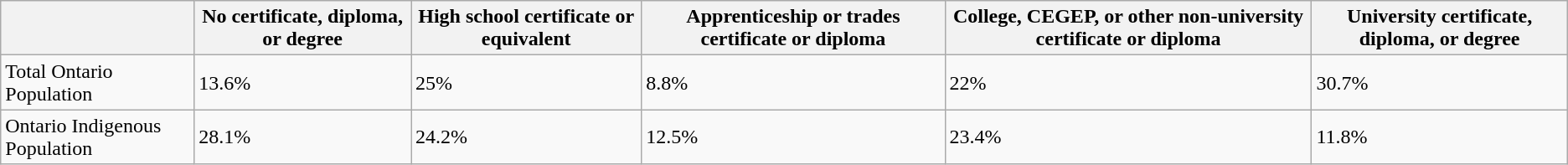<table class="wikitable">
<tr>
<th></th>
<th>No certificate, diploma, or degree</th>
<th>High school certificate or equivalent</th>
<th>Apprenticeship or trades certificate or diploma</th>
<th>College, CEGEP, or other non-university certificate or diploma</th>
<th>University certificate, diploma, or degree</th>
</tr>
<tr>
<td>Total Ontario Population</td>
<td>13.6%</td>
<td>25%</td>
<td>8.8%</td>
<td>22%</td>
<td>30.7%</td>
</tr>
<tr>
<td>Ontario Indigenous Population</td>
<td>28.1%</td>
<td>24.2%</td>
<td>12.5%</td>
<td>23.4%</td>
<td>11.8%</td>
</tr>
</table>
